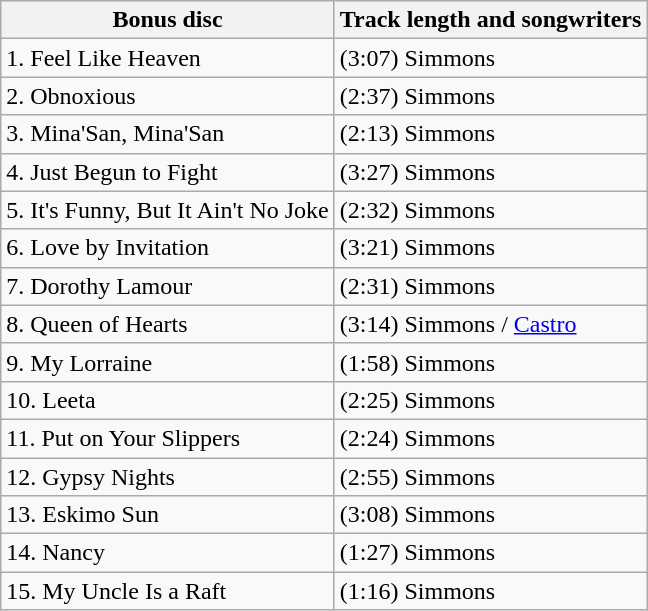<table class="wikitable">
<tr>
<th>Bonus disc</th>
<th>Track length and songwriters</th>
</tr>
<tr>
<td>1. Feel Like Heaven</td>
<td>(3:07) Simmons</td>
</tr>
<tr>
<td>2. Obnoxious</td>
<td>(2:37) Simmons</td>
</tr>
<tr>
<td>3. Mina'San, Mina'San</td>
<td>(2:13) Simmons</td>
</tr>
<tr>
<td>4. Just Begun to Fight</td>
<td>(3:27) Simmons</td>
</tr>
<tr>
<td>5. It's Funny, But It Ain't No Joke</td>
<td>(2:32) Simmons</td>
</tr>
<tr>
<td>6. Love by Invitation</td>
<td>(3:21) Simmons</td>
</tr>
<tr>
<td>7. Dorothy Lamour</td>
<td>(2:31) Simmons</td>
</tr>
<tr>
<td>8. Queen of Hearts</td>
<td>(3:14) Simmons / <a href='#'>Castro</a></td>
</tr>
<tr>
<td>9. My Lorraine</td>
<td>(1:58) Simmons</td>
</tr>
<tr>
<td>10. Leeta</td>
<td>(2:25) Simmons</td>
</tr>
<tr>
<td>11. Put on Your Slippers</td>
<td>(2:24) Simmons</td>
</tr>
<tr>
<td>12. Gypsy Nights</td>
<td>(2:55) Simmons</td>
</tr>
<tr>
<td>13. Eskimo Sun</td>
<td>(3:08) Simmons</td>
</tr>
<tr>
<td>14. Nancy</td>
<td>(1:27) Simmons</td>
</tr>
<tr>
<td>15. My Uncle Is a Raft</td>
<td>(1:16) Simmons</td>
</tr>
</table>
